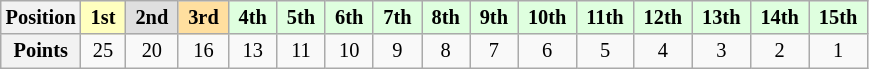<table class="wikitable" style="font-size:85%; text-align:center">
<tr>
<th>Position</th>
<td style="background:#ffffbf;"> <strong>1st</strong> </td>
<td style="background:#dfdfdf;"> <strong>2nd</strong> </td>
<td style="background:#ffdf9f;"> <strong>3rd</strong> </td>
<td style="background:#dfffdf;"> <strong>4th</strong> </td>
<td style="background:#dfffdf;"> <strong>5th</strong> </td>
<td style="background:#dfffdf;"> <strong>6th</strong> </td>
<td style="background:#dfffdf;"> <strong>7th</strong> </td>
<td style="background:#dfffdf;"> <strong>8th</strong> </td>
<td style="background:#dfffdf;"> <strong>9th</strong> </td>
<td style="background:#dfffdf;"> <strong>10th</strong> </td>
<td style="background:#dfffdf;"> <strong>11th</strong> </td>
<td style="background:#dfffdf;"> <strong>12th</strong> </td>
<td style="background:#dfffdf;"> <strong>13th</strong> </td>
<td style="background:#dfffdf;"> <strong>14th</strong> </td>
<td style="background:#dfffdf;"> <strong>15th</strong> </td>
</tr>
<tr>
<th>Points</th>
<td>25</td>
<td>20</td>
<td>16</td>
<td>13</td>
<td>11</td>
<td>10</td>
<td>9</td>
<td>8</td>
<td>7</td>
<td>6</td>
<td>5</td>
<td>4</td>
<td>3</td>
<td>2</td>
<td>1</td>
</tr>
</table>
